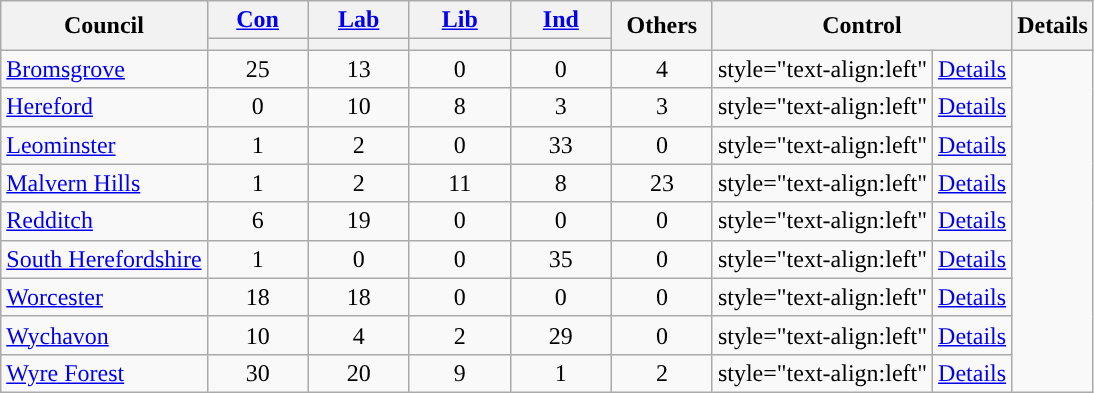<table class="wikitable" style="text-align:center;">
<tr>
<th rowspan=2>Council</th>
<th style="width:60px;"><a href='#'>Con</a></th>
<th style="width:60px;"><a href='#'>Lab</a></th>
<th style="width:60px;"><a href='#'>Lib</a></th>
<th style="width:60px;"><a href='#'>Ind</a></th>
<th style="width:60px;" rowspan=2>Others</th>
<th rowspan=2 colspan=2>Control</th>
<th rowspan=2>Details</th>
</tr>
<tr>
<th style="background:"></th>
<th style="background:"></th>
<th style="background:"></th>
<th style="background:"></th>
</tr>
<tr>
<td style="text-align:left"><a href='#'>Bromsgrove</a></td>
<td>25</td>
<td>13</td>
<td>0</td>
<td>0</td>
<td>4</td>
<td>style="text-align:left" </td>
<td style="text-align:left"><a href='#'>Details</a></td>
</tr>
<tr>
<td style="text-align:left"><a href='#'>Hereford</a></td>
<td>0</td>
<td>10</td>
<td>8</td>
<td>3</td>
<td>3</td>
<td>style="text-align:left" </td>
<td style="text-align:left"><a href='#'>Details</a></td>
</tr>
<tr>
<td style="text-align:left"><a href='#'>Leominster</a></td>
<td>1</td>
<td>2</td>
<td>0</td>
<td>33</td>
<td>0</td>
<td>style="text-align:left" </td>
<td style="text-align:left"><a href='#'>Details</a></td>
</tr>
<tr>
<td style="text-align:left"><a href='#'>Malvern Hills</a></td>
<td>1</td>
<td>2</td>
<td>11</td>
<td>8</td>
<td>23</td>
<td>style="text-align:left" </td>
<td style="text-align:left"><a href='#'>Details</a></td>
</tr>
<tr>
<td style="text-align:left"><a href='#'>Redditch</a></td>
<td>6</td>
<td>19</td>
<td>0</td>
<td>0</td>
<td>0</td>
<td>style="text-align:left" </td>
<td style="text-align:left"><a href='#'>Details</a></td>
</tr>
<tr>
<td style="text-align:left"><a href='#'>South Herefordshire</a></td>
<td>1</td>
<td>0</td>
<td>0</td>
<td>35</td>
<td>0</td>
<td>style="text-align:left" </td>
<td style="text-align:left"><a href='#'>Details</a></td>
</tr>
<tr>
<td style="text-align:left"><a href='#'>Worcester</a></td>
<td>18</td>
<td>18</td>
<td>0</td>
<td>0</td>
<td>0</td>
<td>style="text-align:left" </td>
<td style="text-align:left"><a href='#'>Details</a></td>
</tr>
<tr>
<td style="text-align:left"><a href='#'>Wychavon</a></td>
<td>10</td>
<td>4</td>
<td>2</td>
<td>29</td>
<td>0</td>
<td>style="text-align:left" </td>
<td style="text-align:left"><a href='#'>Details</a></td>
</tr>
<tr>
<td style="text-align:left"><a href='#'>Wyre Forest</a></td>
<td>30</td>
<td>20</td>
<td>9</td>
<td>1</td>
<td>2</td>
<td>style="text-align:left" </td>
<td style="text-align:left"><a href='#'>Details</a></td>
</tr>
</table>
